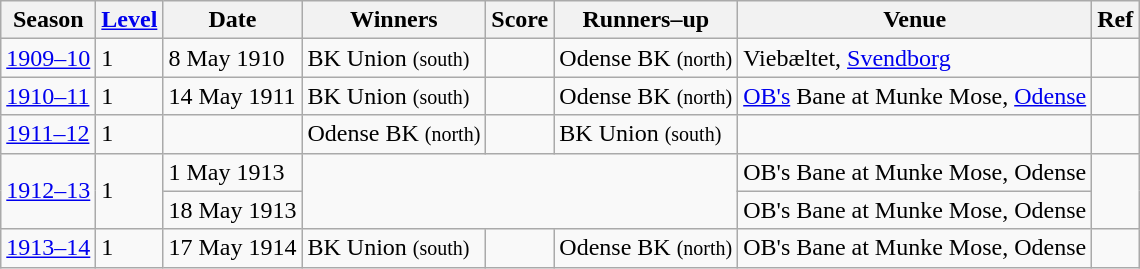<table class="sortable wikitable plainrowheaders">
<tr>
<th>Season</th>
<th><a href='#'>Level</a></th>
<th>Date</th>
<th>Winners</th>
<th>Score</th>
<th>Runners–up</th>
<th>Venue</th>
<th>Ref</th>
</tr>
<tr>
<td><a href='#'>1909–10</a></td>
<td>1</td>
<td>8 May 1910</td>
<td>BK Union <small>(south)</small></td>
<td></td>
<td>Odense BK <small>(north)</small></td>
<td>Viebæltet, <a href='#'>Svendborg</a></td>
<td></td>
</tr>
<tr>
<td><a href='#'>1910–11</a></td>
<td>1</td>
<td>14 May 1911</td>
<td>BK Union <small>(south)</small></td>
<td></td>
<td>Odense BK <small>(north)</small></td>
<td><a href='#'>OB's</a> Bane at Munke Mose, <a href='#'>Odense</a></td>
<td></td>
</tr>
<tr>
<td><a href='#'>1911–12</a></td>
<td>1</td>
<td></td>
<td>Odense BK <small>(north)</small></td>
<td></td>
<td>BK Union <small>(south)</small></td>
<td></td>
<td></td>
</tr>
<tr>
<td rowspan="2"><a href='#'>1912–13</a></td>
<td rowspan="2">1</td>
<td>1 May 1913</td>
<td rowspan="2" colspan="3"></td>
<td>OB's Bane at Munke Mose, Odense</td>
<td rowspan="2"></td>
</tr>
<tr>
<td>18 May 1913</td>
<td>OB's Bane at Munke Mose, Odense</td>
</tr>
<tr>
<td><a href='#'>1913–14</a></td>
<td>1</td>
<td>17 May 1914</td>
<td>BK Union <small>(south)</small></td>
<td></td>
<td>Odense BK <small>(north)</small></td>
<td>OB's Bane at Munke Mose, Odense</td>
<td></td>
</tr>
</table>
